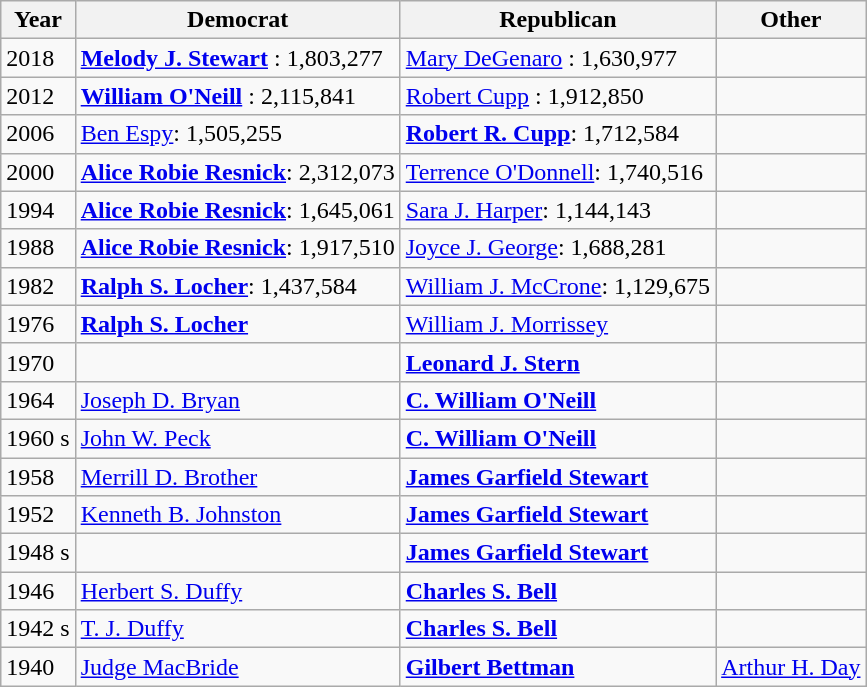<table class="wikitable">
<tr>
<th>Year</th>
<th>Democrat</th>
<th>Republican</th>
<th>Other</th>
</tr>
<tr>
<td>2018</td>
<td><strong><a href='#'>Melody J. Stewart</a></strong> : 1,803,277</td>
<td><a href='#'>Mary DeGenaro</a> : 1,630,977</td>
<td> </td>
</tr>
<tr>
<td>2012</td>
<td><strong><a href='#'>William O'Neill</a></strong> : 2,115,841</td>
<td><a href='#'>Robert Cupp</a> : 1,912,850</td>
<td></td>
</tr>
<tr>
<td>2006</td>
<td><a href='#'>Ben Espy</a>: 1,505,255</td>
<td><strong><a href='#'>Robert R. Cupp</a></strong>: 1,712,584</td>
<td> </td>
</tr>
<tr>
<td>2000</td>
<td><strong><a href='#'>Alice Robie Resnick</a></strong>: 2,312,073</td>
<td><a href='#'>Terrence O'Donnell</a>: 1,740,516</td>
<td> </td>
</tr>
<tr>
<td>1994</td>
<td><strong><a href='#'>Alice Robie Resnick</a></strong>: 1,645,061</td>
<td><a href='#'>Sara J. Harper</a>: 1,144,143</td>
<td> </td>
</tr>
<tr>
<td>1988</td>
<td><strong><a href='#'>Alice Robie Resnick</a></strong>: 1,917,510</td>
<td><a href='#'>Joyce J. George</a>: 1,688,281</td>
<td> </td>
</tr>
<tr>
<td>1982</td>
<td><strong><a href='#'>Ralph S. Locher</a></strong>: 1,437,584</td>
<td><a href='#'>William J. McCrone</a>: 1,129,675</td>
<td> </td>
</tr>
<tr>
<td>1976</td>
<td><strong><a href='#'>Ralph S. Locher</a></strong></td>
<td><a href='#'>William J. Morrissey</a></td>
<td> </td>
</tr>
<tr>
<td>1970</td>
<td> </td>
<td><strong><a href='#'>Leonard J. Stern</a></strong></td>
<td> </td>
</tr>
<tr>
<td>1964</td>
<td><a href='#'>Joseph D. Bryan</a></td>
<td><strong><a href='#'>C. William O'Neill</a></strong></td>
<td> </td>
</tr>
<tr>
<td>1960 s</td>
<td><a href='#'>John W. Peck</a></td>
<td><strong><a href='#'>C. William O'Neill</a></strong></td>
<td> </td>
</tr>
<tr>
<td>1958</td>
<td><a href='#'>Merrill D. Brother</a></td>
<td><strong><a href='#'>James Garfield Stewart</a></strong></td>
<td> </td>
</tr>
<tr>
<td>1952</td>
<td><a href='#'>Kenneth B. Johnston</a></td>
<td><strong><a href='#'>James Garfield Stewart</a></strong></td>
<td> </td>
</tr>
<tr>
<td>1948 s</td>
<td> </td>
<td><strong><a href='#'>James Garfield Stewart</a></strong></td>
<td> </td>
</tr>
<tr>
<td>1946</td>
<td><a href='#'>Herbert S. Duffy</a></td>
<td><strong><a href='#'>Charles S. Bell</a></strong></td>
<td> </td>
</tr>
<tr>
<td>1942 s</td>
<td><a href='#'>T. J. Duffy</a></td>
<td><strong><a href='#'>Charles S. Bell</a></strong></td>
<td> </td>
</tr>
<tr>
<td>1940</td>
<td><a href='#'>Judge MacBride</a></td>
<td><strong><a href='#'>Gilbert Bettman</a></strong></td>
<td><a href='#'>Arthur H. Day</a></td>
</tr>
</table>
